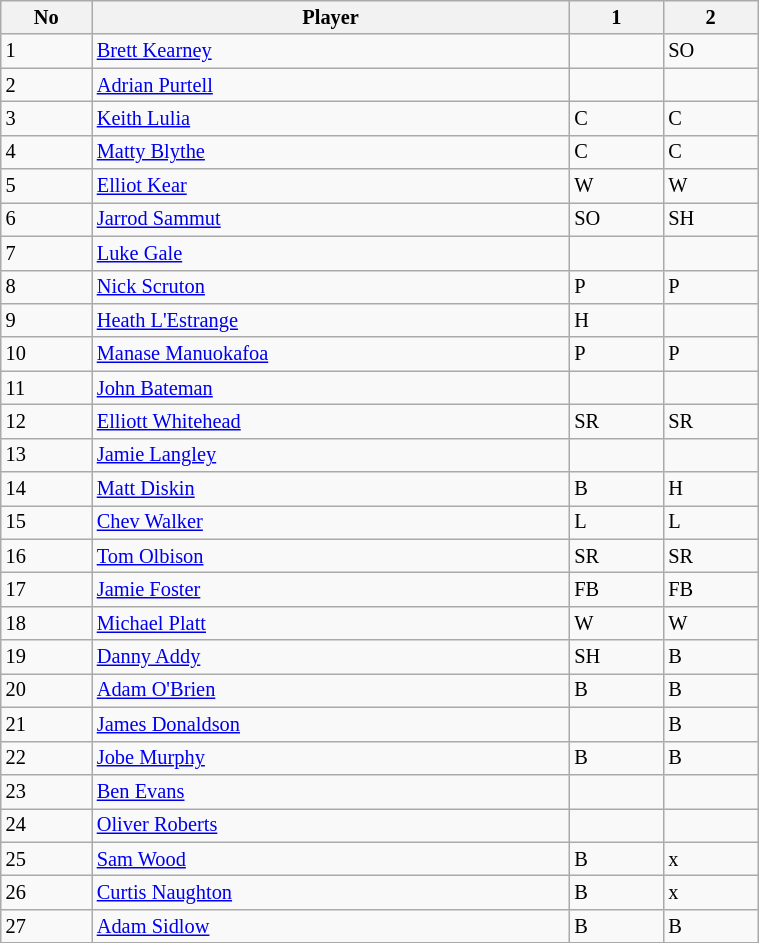<table class="wikitable" style="font-size:85%;" width="40%">
<tr>
<th>No</th>
<th>Player</th>
<th>1</th>
<th>2</th>
</tr>
<tr>
<td>1</td>
<td><a href='#'>Brett Kearney</a></td>
<td></td>
<td>SO</td>
</tr>
<tr>
<td>2</td>
<td><a href='#'>Adrian Purtell</a></td>
<td></td>
<td></td>
</tr>
<tr>
<td>3</td>
<td><a href='#'>Keith Lulia</a></td>
<td>C</td>
<td>C</td>
</tr>
<tr>
<td>4</td>
<td><a href='#'>Matty Blythe</a></td>
<td>C</td>
<td>C</td>
</tr>
<tr>
<td>5</td>
<td><a href='#'>Elliot Kear</a></td>
<td>W</td>
<td>W</td>
</tr>
<tr>
<td>6</td>
<td><a href='#'>Jarrod Sammut</a></td>
<td>SO</td>
<td>SH</td>
</tr>
<tr>
<td>7</td>
<td><a href='#'>Luke Gale</a></td>
<td></td>
<td></td>
</tr>
<tr>
<td>8</td>
<td><a href='#'>Nick Scruton</a></td>
<td>P</td>
<td>P</td>
</tr>
<tr>
<td>9</td>
<td><a href='#'>Heath L'Estrange</a></td>
<td>H</td>
<td></td>
</tr>
<tr>
<td>10</td>
<td><a href='#'>Manase Manuokafoa</a></td>
<td>P</td>
<td>P</td>
</tr>
<tr>
<td>11</td>
<td><a href='#'>John Bateman</a></td>
<td></td>
<td></td>
</tr>
<tr>
<td>12</td>
<td><a href='#'>Elliott Whitehead</a></td>
<td>SR</td>
<td>SR</td>
</tr>
<tr>
<td>13</td>
<td><a href='#'>Jamie Langley</a></td>
<td></td>
<td></td>
</tr>
<tr>
<td>14</td>
<td><a href='#'>Matt Diskin</a></td>
<td>B</td>
<td>H</td>
</tr>
<tr>
<td>15</td>
<td><a href='#'>Chev Walker</a></td>
<td>L</td>
<td>L</td>
</tr>
<tr>
<td>16</td>
<td><a href='#'>Tom Olbison</a></td>
<td>SR</td>
<td>SR</td>
</tr>
<tr>
<td>17</td>
<td><a href='#'>Jamie Foster</a></td>
<td>FB</td>
<td>FB</td>
</tr>
<tr>
<td>18</td>
<td><a href='#'>Michael Platt</a></td>
<td>W</td>
<td>W</td>
</tr>
<tr>
<td>19</td>
<td><a href='#'>Danny Addy</a></td>
<td>SH</td>
<td>B</td>
</tr>
<tr>
<td>20</td>
<td><a href='#'>Adam O'Brien</a></td>
<td>B</td>
<td>B</td>
</tr>
<tr>
<td>21</td>
<td><a href='#'>James Donaldson</a></td>
<td></td>
<td>B</td>
</tr>
<tr>
<td>22</td>
<td><a href='#'>Jobe Murphy</a></td>
<td>B</td>
<td>B</td>
</tr>
<tr>
<td>23</td>
<td><a href='#'>Ben Evans</a></td>
<td></td>
<td></td>
</tr>
<tr>
<td>24</td>
<td><a href='#'>Oliver Roberts</a></td>
<td></td>
<td></td>
</tr>
<tr>
<td>25</td>
<td><a href='#'>Sam Wood</a></td>
<td>B</td>
<td>x</td>
</tr>
<tr>
<td>26</td>
<td><a href='#'>Curtis Naughton</a></td>
<td>B</td>
<td>x</td>
</tr>
<tr>
<td>27</td>
<td><a href='#'>Adam Sidlow</a></td>
<td>B</td>
<td>B</td>
</tr>
<tr>
</tr>
</table>
